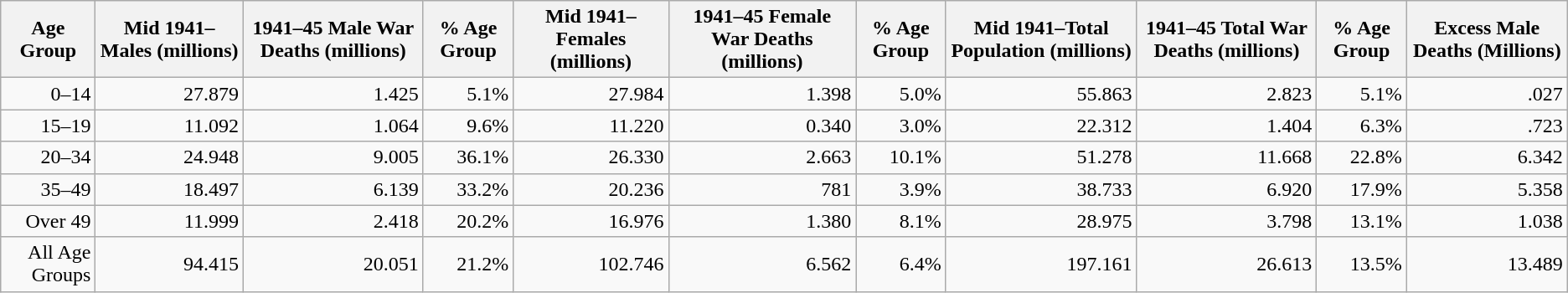<table class="wikitable sortable"  style="text-align:right">
<tr>
<th>Age Group</th>
<th>Mid 1941–Males (millions)</th>
<th>1941–45 Male War Deaths (millions)</th>
<th>% Age Group</th>
<th>Mid 1941–Females (millions)</th>
<th>1941–45 Female War Deaths (millions)</th>
<th>% Age Group</th>
<th>Mid 1941–Total Population (millions)</th>
<th>1941–45 Total War Deaths (millions)</th>
<th>% Age Group</th>
<th>Excess Male Deaths (Millions)</th>
</tr>
<tr>
<td>0–14</td>
<td>27.879</td>
<td>1.425</td>
<td>5.1%</td>
<td>27.984</td>
<td>1.398</td>
<td>5.0%</td>
<td>55.863</td>
<td>2.823</td>
<td>5.1%</td>
<td>.027</td>
</tr>
<tr>
<td>15–19</td>
<td>11.092</td>
<td>1.064</td>
<td>9.6%</td>
<td>11.220</td>
<td>0.340</td>
<td>3.0%</td>
<td>22.312</td>
<td>1.404</td>
<td>6.3%</td>
<td>.723</td>
</tr>
<tr>
<td>20–34</td>
<td>24.948</td>
<td>9.005</td>
<td>36.1%</td>
<td>26.330</td>
<td>2.663</td>
<td>10.1%</td>
<td>51.278</td>
<td>11.668</td>
<td>22.8%</td>
<td>6.342</td>
</tr>
<tr>
<td>35–49</td>
<td>18.497</td>
<td>6.139</td>
<td>33.2%</td>
<td>20.236</td>
<td>781</td>
<td>3.9%</td>
<td>38.733</td>
<td>6.920</td>
<td>17.9%</td>
<td>5.358</td>
</tr>
<tr>
<td>Over 49</td>
<td>11.999</td>
<td>2.418</td>
<td>20.2%</td>
<td>16.976</td>
<td>1.380</td>
<td>8.1%</td>
<td>28.975</td>
<td>3.798</td>
<td>13.1%</td>
<td>1.038</td>
</tr>
<tr>
<td>All Age Groups</td>
<td>94.415</td>
<td>20.051</td>
<td>21.2%</td>
<td>102.746</td>
<td>6.562</td>
<td>6.4%</td>
<td>197.161</td>
<td>26.613</td>
<td>13.5%</td>
<td>13.489</td>
</tr>
</table>
